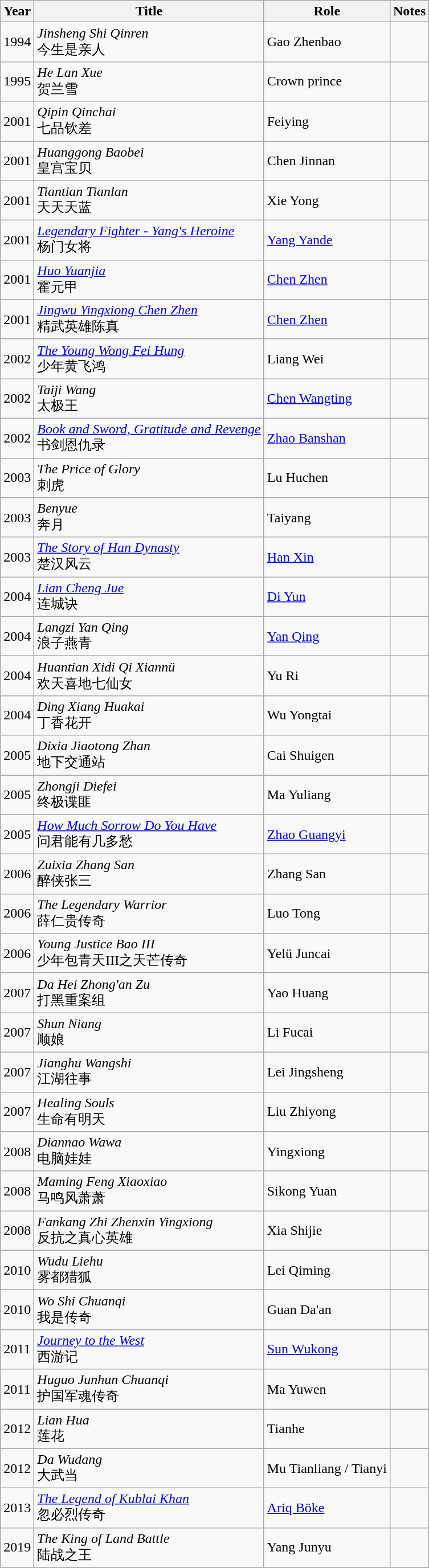<table class="wikitable sortable">
<tr>
<th>Year</th>
<th>Title</th>
<th>Role</th>
<th class="unsortable">Notes</th>
</tr>
<tr>
<td>1994</td>
<td><em>Jinsheng Shi Qinren</em><br>今生是亲人</td>
<td>Gao Zhenbao</td>
<td></td>
</tr>
<tr>
<td>1995</td>
<td><em>He Lan Xue</em><br>贺兰雪</td>
<td>Crown prince</td>
<td></td>
</tr>
<tr>
<td>2001</td>
<td><em>Qipin Qinchai</em><br>七品钦差</td>
<td>Feiying</td>
<td></td>
</tr>
<tr>
<td>2001</td>
<td><em>Huanggong Baobei</em><br>皇宫宝贝</td>
<td>Chen Jinnan</td>
<td></td>
</tr>
<tr>
<td>2001</td>
<td><em>Tiantian Tianlan</em><br>天天天蓝</td>
<td>Xie Yong</td>
<td></td>
</tr>
<tr>
<td>2001</td>
<td><em><a href='#'>Legendary Fighter - Yang's Heroine</a></em><br>杨门女将</td>
<td><a href='#'>Yang Yande</a></td>
<td></td>
</tr>
<tr>
<td>2001</td>
<td><em><a href='#'>Huo Yuanjia</a></em><br>霍元甲</td>
<td><a href='#'>Chen Zhen</a></td>
<td></td>
</tr>
<tr>
<td>2001</td>
<td><em><a href='#'>Jingwu Yingxiong Chen Zhen</a></em><br>精武英雄陈真</td>
<td><a href='#'>Chen Zhen</a></td>
<td></td>
</tr>
<tr>
<td>2002</td>
<td><em><a href='#'>The Young Wong Fei Hung</a></em><br>少年黄飞鸿</td>
<td>Liang Wei</td>
<td></td>
</tr>
<tr>
<td>2002</td>
<td><em>Taiji Wang</em><br>太极王</td>
<td><a href='#'>Chen Wangting</a></td>
<td></td>
</tr>
<tr>
<td>2002</td>
<td><em><a href='#'>Book and Sword, Gratitude and Revenge</a></em><br>书剑恩仇录</td>
<td><a href='#'>Zhao Banshan</a></td>
<td></td>
</tr>
<tr>
<td>2003</td>
<td><em>The Price of Glory</em><br>刺虎</td>
<td>Lu Huchen</td>
<td></td>
</tr>
<tr>
<td>2003</td>
<td><em>Benyue</em><br>奔月</td>
<td>Taiyang</td>
<td></td>
</tr>
<tr>
<td>2003</td>
<td><em><a href='#'>The Story of Han Dynasty</a></em><br>楚汉风云</td>
<td><a href='#'>Han Xin</a></td>
<td></td>
</tr>
<tr>
<td>2004</td>
<td><em><a href='#'>Lian Cheng Jue</a></em><br>连城诀</td>
<td><a href='#'>Di Yun</a></td>
<td></td>
</tr>
<tr>
<td>2004</td>
<td><em>Langzi Yan Qing</em><br>浪子燕青</td>
<td><a href='#'>Yan Qing</a></td>
<td></td>
</tr>
<tr>
<td>2004</td>
<td><em>Huantian Xidi Qi Xiannü</em><br>欢天喜地七仙女</td>
<td>Yu Ri</td>
<td></td>
</tr>
<tr>
<td>2004</td>
<td><em>Ding Xiang Huakai</em><br>丁香花开</td>
<td>Wu Yongtai</td>
<td></td>
</tr>
<tr>
<td>2005</td>
<td><em>Dixia Jiaotong Zhan</em><br>地下交通站</td>
<td>Cai Shuigen</td>
<td></td>
</tr>
<tr>
<td>2005</td>
<td><em>Zhongji Diefei</em><br>终极谍匪</td>
<td>Ma Yuliang</td>
<td></td>
</tr>
<tr>
<td>2005</td>
<td><em><a href='#'>How Much Sorrow Do You Have</a></em><br>问君能有几多愁</td>
<td><a href='#'>Zhao Guangyi</a></td>
<td></td>
</tr>
<tr>
<td>2006</td>
<td><em>Zuixia Zhang San</em><br>醉侠张三</td>
<td>Zhang San</td>
<td></td>
</tr>
<tr>
<td>2006</td>
<td><em>The Legendary Warrior</em><br>薛仁贵传奇</td>
<td>Luo Tong</td>
<td></td>
</tr>
<tr>
<td>2006</td>
<td><em>Young Justice Bao III</em><br>少年包青天III之天芒传奇</td>
<td>Yelü Juncai</td>
<td></td>
</tr>
<tr>
<td>2007</td>
<td><em>Da Hei Zhong'an Zu</em><br>打黑重案组</td>
<td>Yao Huang</td>
<td></td>
</tr>
<tr>
<td>2007</td>
<td><em>Shun Niang</em><br>顺娘</td>
<td>Li Fucai</td>
<td></td>
</tr>
<tr>
<td>2007</td>
<td><em>Jianghu Wangshi</em><br>江湖往事</td>
<td>Lei Jingsheng</td>
<td></td>
</tr>
<tr>
<td>2007</td>
<td><em>Healing Souls</em><br>生命有明天</td>
<td>Liu Zhiyong</td>
<td></td>
</tr>
<tr>
<td>2008</td>
<td><em>Diannao Wawa</em><br>电脑娃娃</td>
<td>Yingxiong</td>
<td></td>
</tr>
<tr>
<td>2008</td>
<td><em>Maming Feng Xiaoxiao</em><br>马鸣风萧萧</td>
<td>Sikong Yuan</td>
<td></td>
</tr>
<tr>
<td>2008</td>
<td><em>Fankang Zhi Zhenxin Yingxiong</em><br>反抗之真心英雄</td>
<td>Xia Shijie</td>
<td></td>
</tr>
<tr>
<td>2010</td>
<td><em>Wudu Liehu</em><br>雾都猎狐</td>
<td>Lei Qiming</td>
<td></td>
</tr>
<tr>
<td>2010</td>
<td><em>Wo Shi Chuanqi</em><br>我是传奇</td>
<td>Guan Da'an</td>
<td></td>
</tr>
<tr>
<td>2011</td>
<td><em><a href='#'>Journey to the West</a></em><br>西游记</td>
<td><a href='#'>Sun Wukong</a></td>
<td></td>
</tr>
<tr>
<td>2011</td>
<td><em>Huguo Junhun Chuanqi</em><br>护国军魂传奇</td>
<td>Ma Yuwen</td>
<td></td>
</tr>
<tr>
<td>2012</td>
<td><em>Lian Hua</em><br>莲花</td>
<td>Tianhe</td>
<td></td>
</tr>
<tr>
<td>2012</td>
<td><em>Da Wudang</em><br>大武当</td>
<td>Mu Tianliang / Tianyi</td>
<td></td>
</tr>
<tr>
<td>2013</td>
<td><em><a href='#'>The Legend of Kublai Khan</a></em><br>忽必烈传奇</td>
<td><a href='#'>Ariq Böke</a></td>
<td></td>
</tr>
<tr>
<td>2019</td>
<td><em>The King of Land Battle</em><br>  陆战之王</td>
<td>Yang Junyu</td>
<td></td>
</tr>
<tr>
</tr>
</table>
